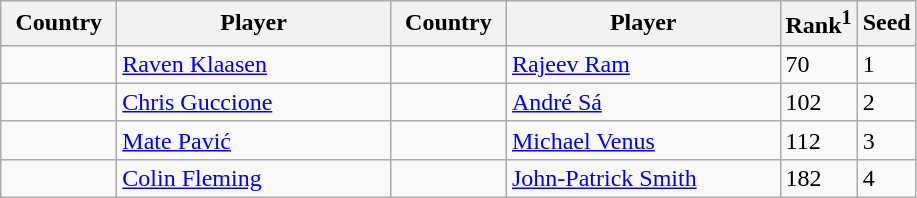<table class="sortable wikitable">
<tr>
<th width="70">Country</th>
<th width="175">Player</th>
<th width="70">Country</th>
<th width="175">Player</th>
<th>Rank<sup>1</sup></th>
<th>Seed</th>
</tr>
<tr>
<td></td>
<td><a href='#'>Raven Klaasen</a></td>
<td></td>
<td><a href='#'>Rajeev Ram</a></td>
<td>70</td>
<td>1</td>
</tr>
<tr>
<td></td>
<td><a href='#'>Chris Guccione</a></td>
<td></td>
<td><a href='#'>André Sá</a></td>
<td>102</td>
<td>2</td>
</tr>
<tr>
<td></td>
<td><a href='#'>Mate Pavić</a></td>
<td></td>
<td><a href='#'>Michael Venus</a></td>
<td>112</td>
<td>3</td>
</tr>
<tr>
<td></td>
<td><a href='#'>Colin Fleming</a></td>
<td></td>
<td><a href='#'>John-Patrick Smith</a></td>
<td>182</td>
<td>4</td>
</tr>
</table>
